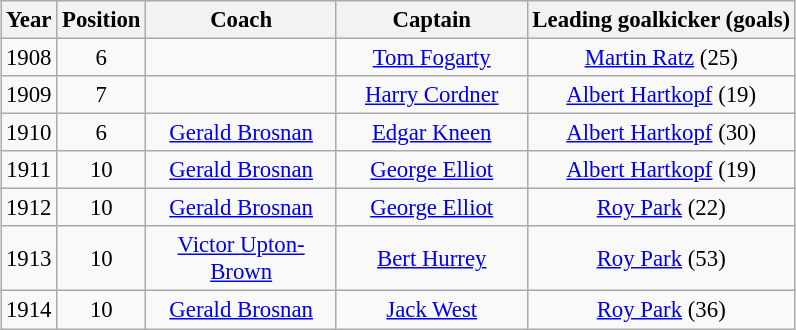<table class="wikitable" style="font-size: 95%;margin: 1em auto;">
<tr>
<th>Year</th>
<th>Position</th>
<th width="120">Coach</th>
<th width="120">Captain</th>
<th>Leading goalkicker (goals)</th>
</tr>
<tr valign="top">
<td align=center>1908</td>
<td align=center>6</td>
<td align=center></td>
<td align=center><a href='#'>Tom Fogarty</a></td>
<td align=center><a href='#'>Martin Ratz</a> (25)</td>
</tr>
<tr>
<td align=center>1909</td>
<td align=center>7</td>
<td align=center></td>
<td align=center><a href='#'>Harry Cordner</a></td>
<td align=center><a href='#'>Albert Hartkopf</a> (19)</td>
</tr>
<tr>
<td align=center>1910</td>
<td align=center>6</td>
<td align=center><a href='#'>Gerald Brosnan</a></td>
<td align=center><a href='#'>Edgar Kneen</a></td>
<td align=center><a href='#'>Albert Hartkopf</a> (30)</td>
</tr>
<tr>
<td align=center>1911</td>
<td align=center>10</td>
<td align=center><a href='#'>Gerald Brosnan</a></td>
<td align=center><a href='#'>George Elliot</a></td>
<td align=center><a href='#'>Albert Hartkopf</a> (19)</td>
</tr>
<tr>
<td align=center>1912</td>
<td align=center>10</td>
<td align=center><a href='#'>Gerald Brosnan</a></td>
<td align=center><a href='#'>George Elliot</a></td>
<td align=center><a href='#'>Roy Park</a> (22)</td>
</tr>
<tr>
<td align=center>1913</td>
<td align=center>10</td>
<td align=center><a href='#'>Victor Upton-Brown</a></td>
<td align=center><a href='#'>Bert Hurrey</a></td>
<td align=center><a href='#'>Roy Park</a> (53)</td>
</tr>
<tr>
<td align=center>1914</td>
<td align=center>10</td>
<td align=center><a href='#'>Gerald Brosnan</a></td>
<td align=center><a href='#'>Jack West</a></td>
<td align=center><a href='#'>Roy Park</a> (36)</td>
</tr>
</table>
